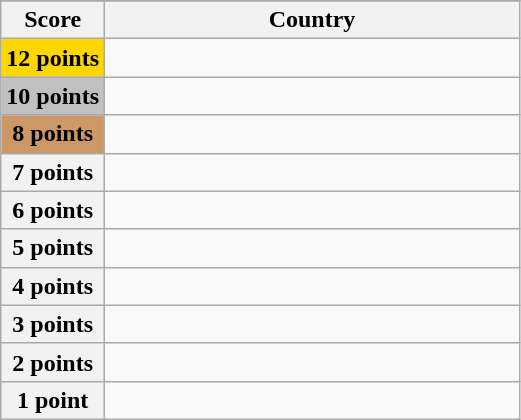<table class="wikitable">
<tr>
</tr>
<tr>
<th scope="col" width="20%">Score</th>
<th scope="col">Country</th>
</tr>
<tr>
<th scope="row" style="background:gold">12 points</th>
<td></td>
</tr>
<tr>
<th scope="row" style="background:silver">10 points</th>
<td></td>
</tr>
<tr>
<th scope="row" style="background:#CC9966">8 points</th>
<td></td>
</tr>
<tr>
<th scope="row">7 points</th>
<td></td>
</tr>
<tr>
<th scope="row">6 points</th>
<td></td>
</tr>
<tr>
<th scope="row">5 points</th>
<td></td>
</tr>
<tr>
<th scope="row">4 points</th>
<td></td>
</tr>
<tr>
<th scope="row">3 points</th>
<td></td>
</tr>
<tr>
<th scope="row">2 points</th>
<td></td>
</tr>
<tr>
<th scope="row">1 point</th>
<td></td>
</tr>
</table>
